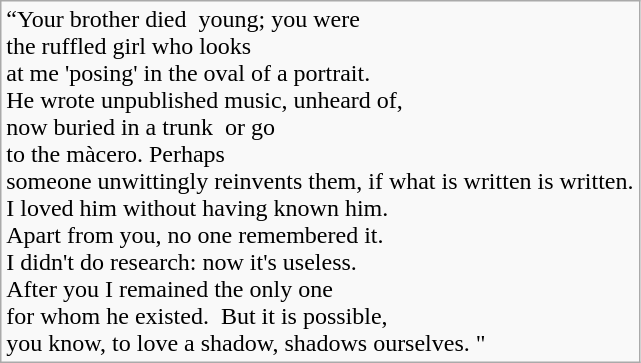<table class="wikitable">
<tr>
<td>“Your brother died  young; you were<br>the ruffled girl who looks<br>at me 'posing' in the oval of a portrait.<br>He wrote unpublished music, unheard of,<br>now buried in a trunk  or go<br>to the màcero. Perhaps<br>someone unwittingly reinvents them, if what is written is written.<br>I loved him without having known him.<br>Apart from you, no one remembered it.<br>I didn't do research: now it's useless.<br>After you I remained the only one<br>for whom he existed.  But it is possible,<br>you know, to love a shadow, shadows ourselves. "</td>
</tr>
</table>
